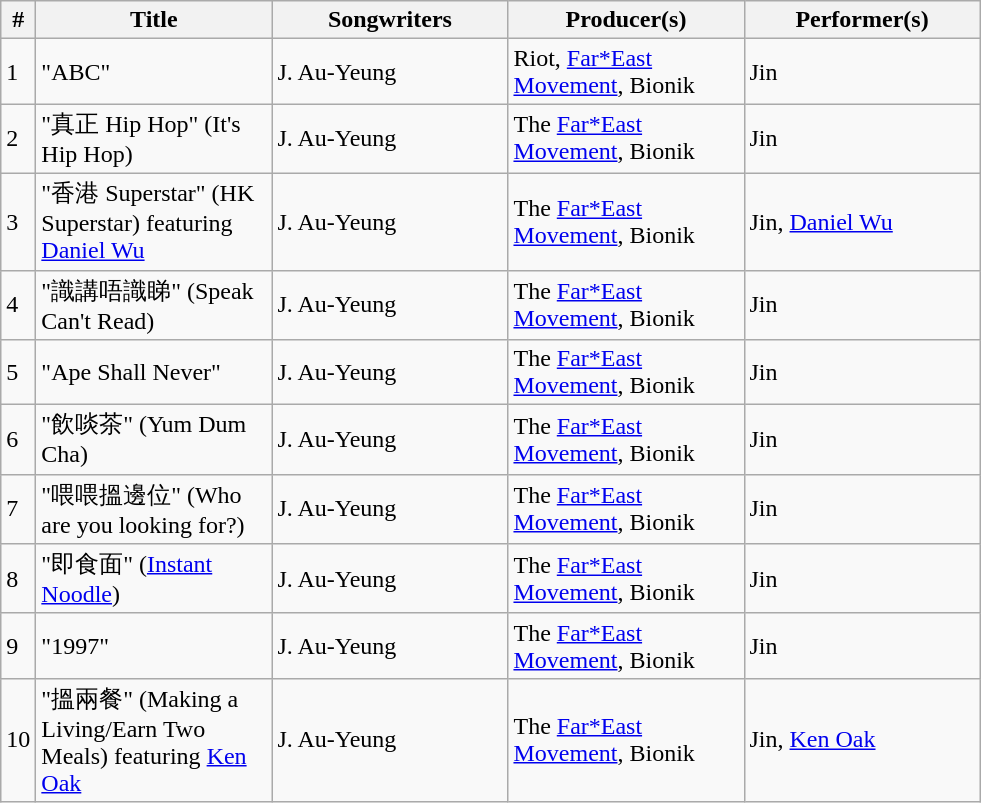<table class="wikitable">
<tr>
<th align="center">#</th>
<th align="center" width="150">Title</th>
<th align="center" width="150">Songwriters</th>
<th align="center" width="150">Producer(s)</th>
<th align="center" width="150">Performer(s)</th>
</tr>
<tr>
<td>1</td>
<td>"ABC"</td>
<td>J. Au-Yeung</td>
<td>Riot, <a href='#'>Far*East Movement</a>, Bionik</td>
<td>Jin</td>
</tr>
<tr>
<td>2</td>
<td>"真正 Hip Hop" (It's Hip Hop)</td>
<td>J. Au-Yeung</td>
<td>The <a href='#'>Far*East Movement</a>, Bionik</td>
<td>Jin</td>
</tr>
<tr>
<td>3</td>
<td>"香港 Superstar" (HK Superstar) featuring <a href='#'>Daniel Wu</a></td>
<td>J. Au-Yeung</td>
<td>The <a href='#'>Far*East Movement</a>, Bionik</td>
<td>Jin, <a href='#'>Daniel Wu</a></td>
</tr>
<tr>
<td>4</td>
<td>"識講唔識睇" (Speak Can't Read)</td>
<td>J. Au-Yeung</td>
<td>The <a href='#'>Far*East Movement</a>, Bionik</td>
<td>Jin</td>
</tr>
<tr>
<td>5</td>
<td>"Ape Shall Never"</td>
<td>J. Au-Yeung</td>
<td>The <a href='#'>Far*East Movement</a>, Bionik</td>
<td>Jin</td>
</tr>
<tr>
<td>6</td>
<td>"飲啖茶" (Yum Dum Cha)</td>
<td>J. Au-Yeung</td>
<td>The <a href='#'>Far*East Movement</a>, Bionik</td>
<td>Jin</td>
</tr>
<tr>
<td>7</td>
<td>"喂喂搵邊位" (Who are you looking for?)</td>
<td>J. Au-Yeung</td>
<td>The <a href='#'>Far*East Movement</a>, Bionik</td>
<td>Jin</td>
</tr>
<tr>
<td>8</td>
<td>"即食面" (<a href='#'>Instant Noodle</a>)</td>
<td>J. Au-Yeung</td>
<td>The <a href='#'>Far*East Movement</a>, Bionik</td>
<td>Jin</td>
</tr>
<tr>
<td>9</td>
<td>"1997"</td>
<td>J. Au-Yeung</td>
<td>The <a href='#'>Far*East Movement</a>, Bionik</td>
<td>Jin</td>
</tr>
<tr>
<td>10</td>
<td>"搵兩餐" (Making a Living/Earn Two Meals) featuring <a href='#'>Ken Oak</a></td>
<td>J. Au-Yeung</td>
<td>The <a href='#'>Far*East Movement</a>, Bionik</td>
<td>Jin, <a href='#'>Ken Oak</a></td>
</tr>
</table>
